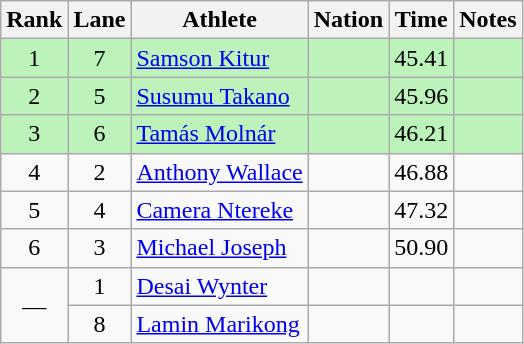<table class="wikitable sortable" style="text-align:center">
<tr>
<th>Rank</th>
<th>Lane</th>
<th>Athlete</th>
<th>Nation</th>
<th>Time</th>
<th>Notes</th>
</tr>
<tr style="background:#bbf3bb;">
<td>1</td>
<td>7</td>
<td align=left><a href='#'>Samson Kitur</a></td>
<td align=left></td>
<td>45.41</td>
<td></td>
</tr>
<tr style="background:#bbf3bb;">
<td>2</td>
<td>5</td>
<td align=left><a href='#'>Susumu Takano</a></td>
<td align=left></td>
<td>45.96</td>
<td></td>
</tr>
<tr style="background:#bbf3bb;">
<td>3</td>
<td>6</td>
<td align=left><a href='#'>Tamás Molnár</a></td>
<td align=left></td>
<td>46.21</td>
<td></td>
</tr>
<tr>
<td>4</td>
<td>2</td>
<td align=left><a href='#'>Anthony Wallace</a></td>
<td align=left></td>
<td>46.88</td>
<td></td>
</tr>
<tr>
<td>5</td>
<td>4</td>
<td align=left><a href='#'>Camera Ntereke</a></td>
<td align=left></td>
<td>47.32</td>
<td></td>
</tr>
<tr>
<td>6</td>
<td>3</td>
<td align=left><a href='#'>Michael Joseph</a></td>
<td align=left></td>
<td>50.90</td>
<td></td>
</tr>
<tr>
<td rowspan=2 data-sort-value=7>—</td>
<td>1</td>
<td align=left><a href='#'>Desai Wynter</a></td>
<td align=left></td>
<td></td>
<td></td>
</tr>
<tr>
<td>8</td>
<td align=left><a href='#'>Lamin Marikong</a></td>
<td align=left></td>
<td></td>
</tr>
</table>
